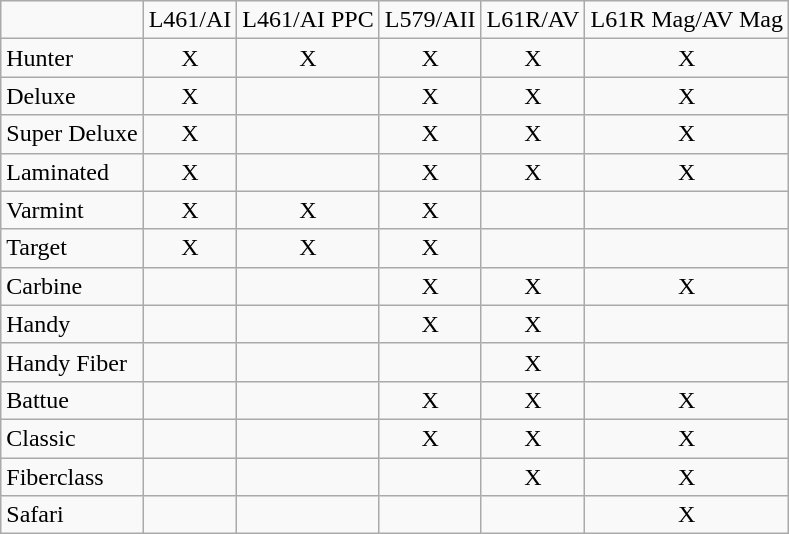<table class="wikitable">
<tr>
<td align="center"></td>
<td align="center">L461/AI</td>
<td align="center">L461/AI PPC</td>
<td align="center">L579/AII</td>
<td align="center">L61R/AV</td>
<td align="center">L61R Mag/AV Mag</td>
</tr>
<tr>
<td>Hunter</td>
<td align="center">X</td>
<td align="center">X</td>
<td align="center">X</td>
<td align="center">X</td>
<td align="center">X</td>
</tr>
<tr>
<td>Deluxe</td>
<td align="center">X</td>
<td align="center"></td>
<td align="center">X</td>
<td align="center">X</td>
<td align="center">X</td>
</tr>
<tr>
<td>Super Deluxe</td>
<td align="center">X</td>
<td align="center"></td>
<td align="center">X</td>
<td align="center">X</td>
<td align="center">X</td>
</tr>
<tr>
<td>Laminated</td>
<td align="center">X</td>
<td align="center"></td>
<td align="center">X</td>
<td align="center">X</td>
<td align="center">X</td>
</tr>
<tr>
<td>Varmint</td>
<td align="center">X</td>
<td align="center">X</td>
<td align="center">X</td>
<td align="center"></td>
<td align="center"></td>
</tr>
<tr>
<td>Target</td>
<td align="center">X</td>
<td align="center">X</td>
<td align="center">X</td>
<td align="center"></td>
<td align="center"></td>
</tr>
<tr>
<td>Carbine</td>
<td align="center"></td>
<td align="center"></td>
<td align="center">X</td>
<td align="center">X</td>
<td align="center">X</td>
</tr>
<tr>
<td>Handy</td>
<td align="center"></td>
<td align="center"></td>
<td align="center">X</td>
<td align="center">X</td>
<td align="center"></td>
</tr>
<tr>
<td>Handy Fiber</td>
<td align="center"></td>
<td align="center"></td>
<td align="center"></td>
<td align="center">X</td>
<td align="center"></td>
</tr>
<tr>
<td>Battue</td>
<td align="center"></td>
<td align="center"></td>
<td align="center">X</td>
<td align="center">X</td>
<td align="center">X</td>
</tr>
<tr>
<td>Classic</td>
<td align="center"></td>
<td align="center"></td>
<td align="center">X</td>
<td align="center">X</td>
<td align="center">X</td>
</tr>
<tr>
<td>Fiberclass</td>
<td align="center"></td>
<td align="center"></td>
<td align="center"></td>
<td align="center">X</td>
<td align="center">X</td>
</tr>
<tr>
<td>Safari</td>
<td align="center"></td>
<td align="center"></td>
<td align="center"></td>
<td align="center"></td>
<td align="center">X</td>
</tr>
</table>
